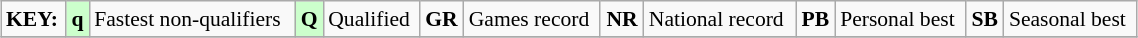<table class="wikitable" style="margin:0.5em auto; font-size:90%;position:relative;" width=60%>
<tr>
<td><strong>KEY:</strong></td>
<td bgcolor=ccffcc align=center><strong>q</strong></td>
<td>Fastest non-qualifiers</td>
<td bgcolor=ccffcc align=center><strong>Q</strong></td>
<td>Qualified</td>
<td align=center><strong>GR</strong></td>
<td>Games record</td>
<td align=center><strong>NR</strong></td>
<td>National record</td>
<td align=center><strong>PB</strong></td>
<td>Personal best</td>
<td align=center><strong>SB</strong></td>
<td>Seasonal best</td>
</tr>
<tr>
</tr>
</table>
